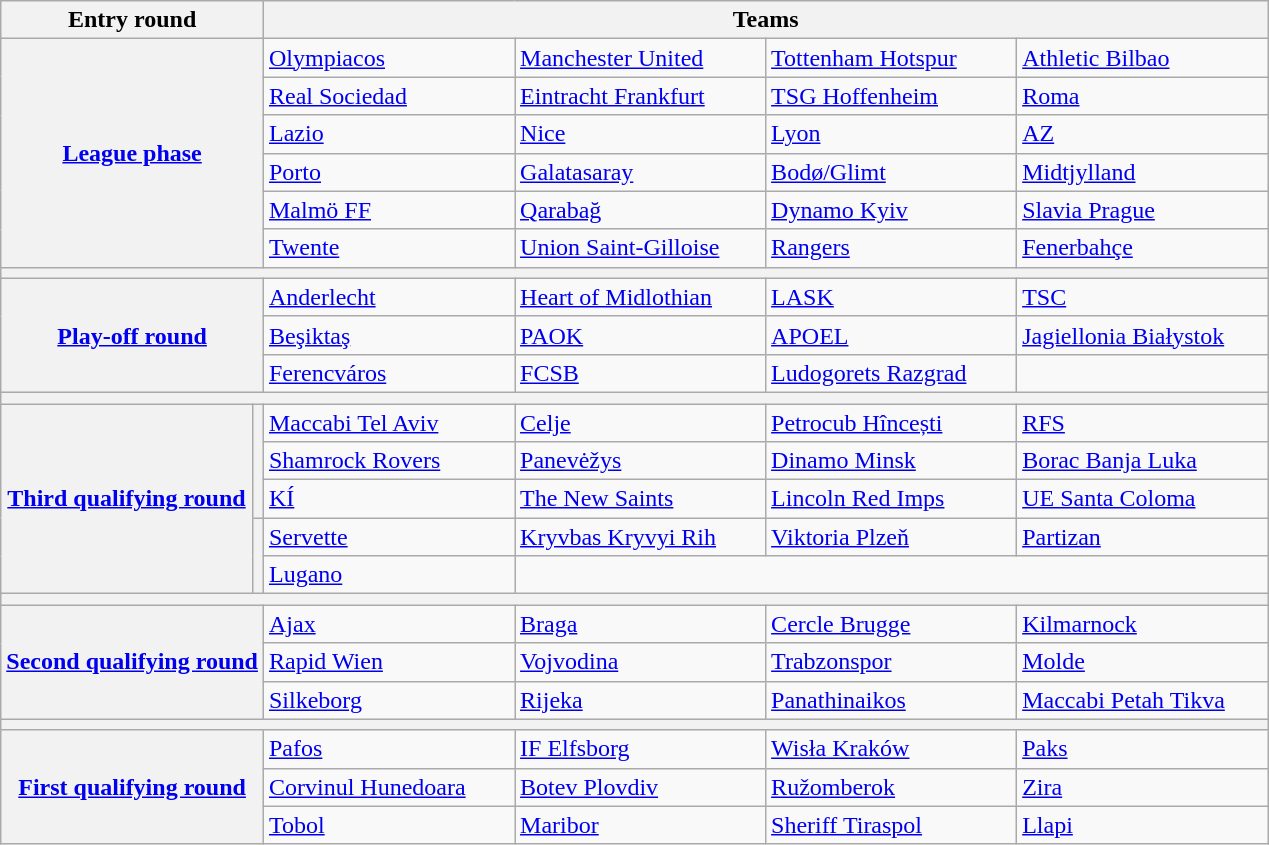<table class="wikitable">
<tr>
<th colspan=2>Entry round</th>
<th colspan=4>Teams</th>
</tr>
<tr>
<th colspan=2 rowspan=6><a href='#'>League phase</a></th>
<td style="min-width:10em"> <a href='#'>Olympiacos</a> </td>
<td style="min-width:10em"> <a href='#'>Manchester United</a> </td>
<td style="min-width:10em"> <a href='#'>Tottenham Hotspur</a> </td>
<td style="min-width:10em"> <a href='#'>Athletic Bilbao</a> </td>
</tr>
<tr>
<td> <a href='#'>Real Sociedad</a> </td>
<td> <a href='#'>Eintracht Frankfurt</a> </td>
<td> <a href='#'>TSG Hoffenheim</a> </td>
<td> <a href='#'>Roma</a> </td>
</tr>
<tr>
<td> <a href='#'>Lazio</a> </td>
<td> <a href='#'>Nice</a> </td>
<td> <a href='#'>Lyon</a> </td>
<td> <a href='#'>AZ</a> </td>
</tr>
<tr>
<td> <a href='#'>Porto</a> </td>
<td> <a href='#'>Galatasaray</a> </td>
<td> <a href='#'>Bodø/Glimt</a> </td>
<td> <a href='#'>Midtjylland</a> </td>
</tr>
<tr>
<td> <a href='#'>Malmö FF</a> </td>
<td> <a href='#'>Qarabağ</a> </td>
<td> <a href='#'>Dynamo Kyiv</a> </td>
<td> <a href='#'>Slavia Prague</a> </td>
</tr>
<tr>
<td> <a href='#'>Twente</a> </td>
<td> <a href='#'>Union Saint-Gilloise</a> </td>
<td> <a href='#'>Rangers</a> </td>
<td> <a href='#'>Fenerbahçe</a> </td>
</tr>
<tr>
<th colspan=6></th>
</tr>
<tr>
<th colspan=2 rowspan=3><a href='#'>Play-off round</a></th>
<td> <a href='#'>Anderlecht</a> </td>
<td> <a href='#'>Heart of Midlothian</a> </td>
<td> <a href='#'>LASK</a> </td>
<td> <a href='#'>TSC</a> </td>
</tr>
<tr>
<td> <a href='#'>Beşiktaş</a> </td>
<td> <a href='#'>PAOK</a> </td>
<td> <a href='#'>APOEL</a> </td>
<td> <a href='#'>Jagiellonia Białystok</a> </td>
</tr>
<tr>
<td> <a href='#'>Ferencváros</a> </td>
<td> <a href='#'>FCSB</a> </td>
<td> <a href='#'>Ludogorets Razgrad</a> </td>
<td></td>
</tr>
<tr>
<th colspan="6"></th>
</tr>
<tr>
<th rowspan=5><a href='#'>Third qualifying round</a></th>
<th rowspan=3></th>
<td> <a href='#'>Maccabi Tel Aviv</a> </td>
<td> <a href='#'>Celje</a> </td>
<td> <a href='#'>Petrocub Hîncești</a> </td>
<td> <a href='#'>RFS</a> </td>
</tr>
<tr>
<td> <a href='#'>Shamrock Rovers</a> </td>
<td> <a href='#'>Panevėžys</a> </td>
<td> <a href='#'>Dinamo Minsk</a> </td>
<td> <a href='#'>Borac Banja Luka</a> </td>
</tr>
<tr>
<td> <a href='#'>KÍ</a> </td>
<td> <a href='#'>The New Saints</a> </td>
<td> <a href='#'>Lincoln Red Imps</a> </td>
<td> <a href='#'>UE Santa Coloma</a> </td>
</tr>
<tr>
<th rowspan=2></th>
<td> <a href='#'>Servette</a> </td>
<td> <a href='#'>Kryvbas Kryvyi Rih</a> </td>
<td> <a href='#'>Viktoria Plzeň</a> </td>
<td> <a href='#'>Partizan</a> </td>
</tr>
<tr>
<td> <a href='#'>Lugano</a> </td>
<td colspan=3></td>
</tr>
<tr>
<th colspan=6></th>
</tr>
<tr>
<th colspan=2 rowspan=3><a href='#'>Second qualifying round</a></th>
<td> <a href='#'>Ajax</a> </td>
<td> <a href='#'>Braga</a> </td>
<td> <a href='#'>Cercle Brugge</a> </td>
<td> <a href='#'>Kilmarnock</a> </td>
</tr>
<tr>
<td> <a href='#'>Rapid Wien</a> </td>
<td> <a href='#'>Vojvodina</a> </td>
<td> <a href='#'>Trabzonspor</a> </td>
<td> <a href='#'>Molde</a> </td>
</tr>
<tr>
<td> <a href='#'>Silkeborg</a> </td>
<td> <a href='#'>Rijeka</a> </td>
<td> <a href='#'>Panathinaikos</a> </td>
<td> <a href='#'>Maccabi Petah Tikva</a> </td>
</tr>
<tr>
<th colspan=6></th>
</tr>
<tr>
<th colspan=2 rowspan=3><a href='#'>First qualifying round</a></th>
<td> <a href='#'>Pafos</a> </td>
<td> <a href='#'>IF Elfsborg</a> </td>
<td> <a href='#'>Wisła Kraków</a> </td>
<td> <a href='#'>Paks</a> </td>
</tr>
<tr>
<td> <a href='#'>Corvinul Hunedoara</a> </td>
<td> <a href='#'>Botev Plovdiv</a> </td>
<td> <a href='#'>Ružomberok</a> </td>
<td> <a href='#'>Zira</a> </td>
</tr>
<tr>
<td> <a href='#'>Tobol</a> </td>
<td> <a href='#'>Maribor</a> </td>
<td> <a href='#'>Sheriff Tiraspol</a> </td>
<td> <a href='#'>Llapi</a> </td>
</tr>
</table>
